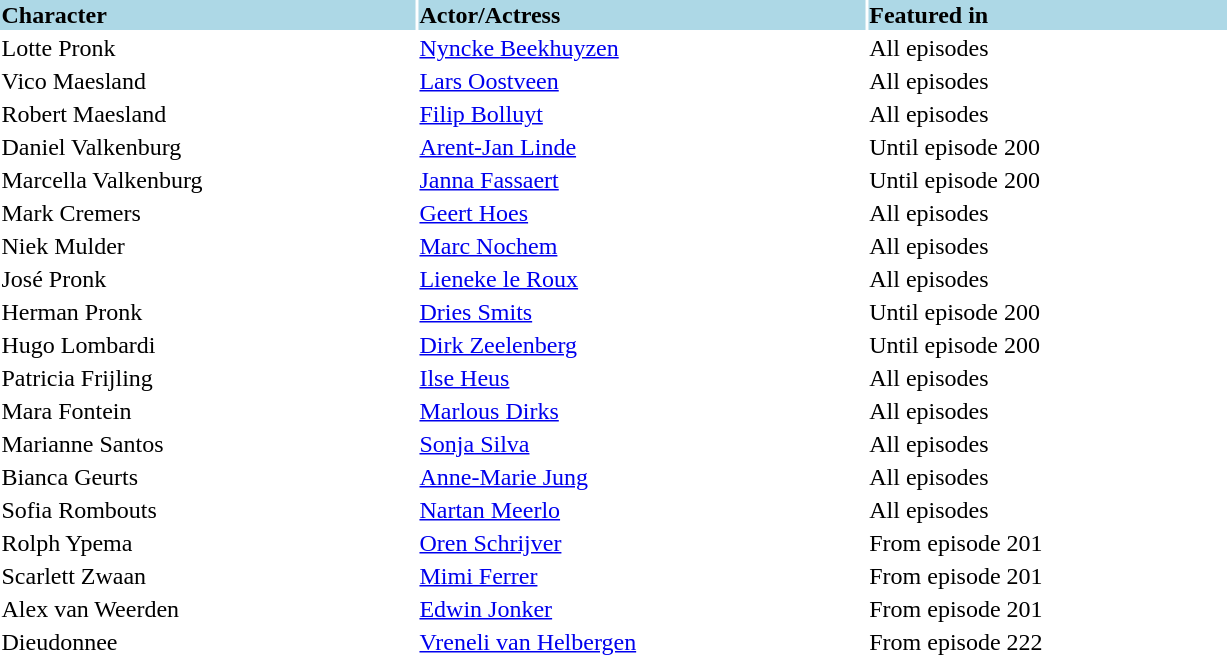<table width="65%" height="100px" style="wikitable" border="0">
<tr>
<td style="background:lightblue"><strong>Character</strong></td>
<td style="background:lightblue"><strong>Actor/Actress</strong></td>
<td style="background:lightblue"><strong>Featured in</strong></td>
</tr>
<tr>
<td>Lotte Pronk</td>
<td><a href='#'>Nyncke Beekhuyzen</a></td>
<td>All episodes</td>
</tr>
<tr>
<td>Vico Maesland</td>
<td><a href='#'>Lars Oostveen</a></td>
<td>All episodes</td>
</tr>
<tr>
<td>Robert Maesland</td>
<td><a href='#'>Filip Bolluyt</a></td>
<td>All episodes</td>
</tr>
<tr>
<td>Daniel Valkenburg</td>
<td><a href='#'>Arent-Jan Linde</a></td>
<td>Until episode 200</td>
</tr>
<tr>
<td>Marcella Valkenburg</td>
<td><a href='#'>Janna Fassaert</a></td>
<td>Until episode 200</td>
</tr>
<tr>
<td>Mark Cremers</td>
<td><a href='#'>Geert Hoes</a></td>
<td>All episodes</td>
</tr>
<tr>
<td>Niek Mulder</td>
<td><a href='#'>Marc Nochem</a></td>
<td>All episodes</td>
</tr>
<tr>
<td>José Pronk</td>
<td><a href='#'>Lieneke le Roux</a></td>
<td>All episodes</td>
</tr>
<tr>
<td>Herman Pronk</td>
<td><a href='#'>Dries Smits</a></td>
<td>Until episode 200</td>
</tr>
<tr>
<td>Hugo Lombardi</td>
<td><a href='#'>Dirk Zeelenberg</a></td>
<td>Until episode 200</td>
</tr>
<tr>
<td>Patricia Frijling</td>
<td><a href='#'>Ilse Heus</a></td>
<td>All episodes</td>
</tr>
<tr>
<td>Mara Fontein</td>
<td><a href='#'>Marlous Dirks</a></td>
<td>All episodes</td>
</tr>
<tr>
<td>Marianne Santos</td>
<td><a href='#'>Sonja Silva</a></td>
<td>All episodes</td>
</tr>
<tr>
<td>Bianca Geurts</td>
<td><a href='#'>Anne-Marie Jung</a></td>
<td>All episodes</td>
</tr>
<tr>
<td>Sofia Rombouts</td>
<td><a href='#'>Nartan Meerlo</a></td>
<td>All episodes</td>
</tr>
<tr>
<td>Rolph Ypema</td>
<td><a href='#'>Oren Schrijver</a></td>
<td>From episode 201</td>
</tr>
<tr>
<td>Scarlett Zwaan</td>
<td><a href='#'>Mimi Ferrer</a></td>
<td>From episode 201</td>
</tr>
<tr>
<td>Alex van Weerden</td>
<td><a href='#'>Edwin Jonker</a></td>
<td>From episode 201</td>
</tr>
<tr>
<td>Dieudonnee</td>
<td><a href='#'>Vreneli van Helbergen</a></td>
<td>From episode 222</td>
</tr>
</table>
